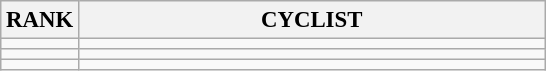<table class="wikitable" style="font-size:95%;">
<tr>
<th>RANK</th>
<th align="left" style="width: 20em">CYCLIST</th>
</tr>
<tr>
<td align="center"></td>
<td></td>
</tr>
<tr>
<td align="center"></td>
<td></td>
</tr>
<tr>
<td align="center"></td>
<td></td>
</tr>
</table>
